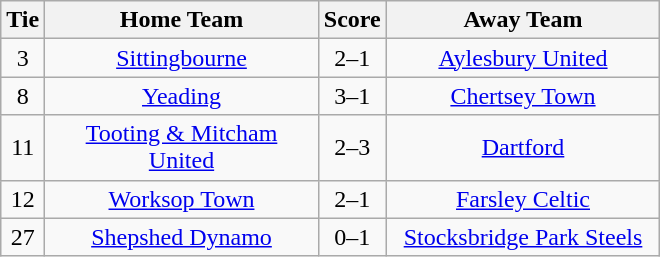<table class="wikitable" style="text-align:center;">
<tr>
<th width=20>Tie</th>
<th width=175>Home Team</th>
<th width=20>Score</th>
<th width=175>Away Team</th>
</tr>
<tr>
<td>3</td>
<td><a href='#'>Sittingbourne</a></td>
<td>2–1</td>
<td><a href='#'>Aylesbury United</a></td>
</tr>
<tr>
<td>8</td>
<td><a href='#'>Yeading</a></td>
<td>3–1</td>
<td><a href='#'>Chertsey Town</a></td>
</tr>
<tr>
<td>11</td>
<td><a href='#'>Tooting & Mitcham United</a></td>
<td>2–3</td>
<td><a href='#'>Dartford</a></td>
</tr>
<tr>
<td>12</td>
<td><a href='#'>Worksop Town</a></td>
<td>2–1</td>
<td><a href='#'>Farsley Celtic</a></td>
</tr>
<tr>
<td>27</td>
<td><a href='#'>Shepshed Dynamo</a></td>
<td>0–1</td>
<td><a href='#'>Stocksbridge Park Steels</a></td>
</tr>
</table>
